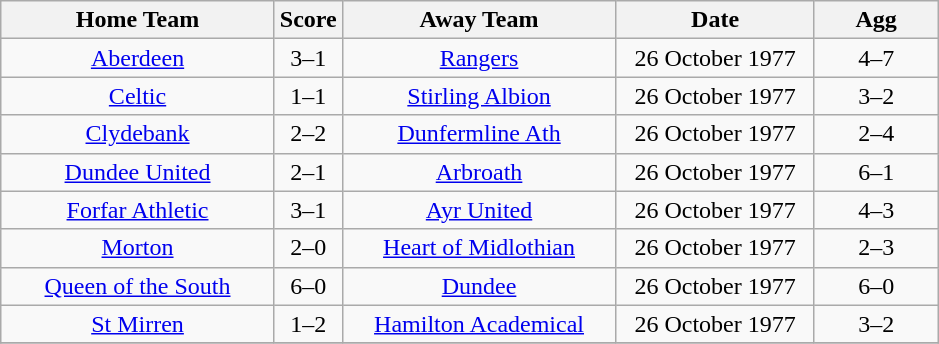<table class="wikitable" style="text-align:center;">
<tr>
<th width=175>Home Team</th>
<th width=20>Score</th>
<th width=175>Away Team</th>
<th width= 125>Date</th>
<th width= 75>Agg</th>
</tr>
<tr>
<td><a href='#'>Aberdeen</a></td>
<td>3–1</td>
<td><a href='#'>Rangers</a></td>
<td>26 October 1977</td>
<td>4–7</td>
</tr>
<tr>
<td><a href='#'>Celtic</a></td>
<td>1–1</td>
<td><a href='#'>Stirling Albion</a></td>
<td>26 October 1977</td>
<td>3–2</td>
</tr>
<tr>
<td><a href='#'>Clydebank</a></td>
<td>2–2</td>
<td><a href='#'>Dunfermline Ath</a></td>
<td>26 October 1977</td>
<td>2–4</td>
</tr>
<tr>
<td><a href='#'>Dundee United</a></td>
<td>2–1</td>
<td><a href='#'>Arbroath</a></td>
<td>26 October 1977</td>
<td>6–1</td>
</tr>
<tr>
<td><a href='#'>Forfar Athletic</a></td>
<td>3–1</td>
<td><a href='#'>Ayr United</a></td>
<td>26 October 1977</td>
<td>4–3</td>
</tr>
<tr>
<td><a href='#'>Morton</a></td>
<td>2–0</td>
<td><a href='#'>Heart of Midlothian</a></td>
<td>26 October 1977</td>
<td>2–3</td>
</tr>
<tr>
<td><a href='#'>Queen of the South</a></td>
<td>6–0</td>
<td><a href='#'>Dundee</a></td>
<td>26 October 1977</td>
<td>6–0</td>
</tr>
<tr>
<td><a href='#'>St Mirren</a></td>
<td>1–2</td>
<td><a href='#'>Hamilton Academical</a></td>
<td>26 October 1977</td>
<td>3–2</td>
</tr>
<tr>
</tr>
</table>
